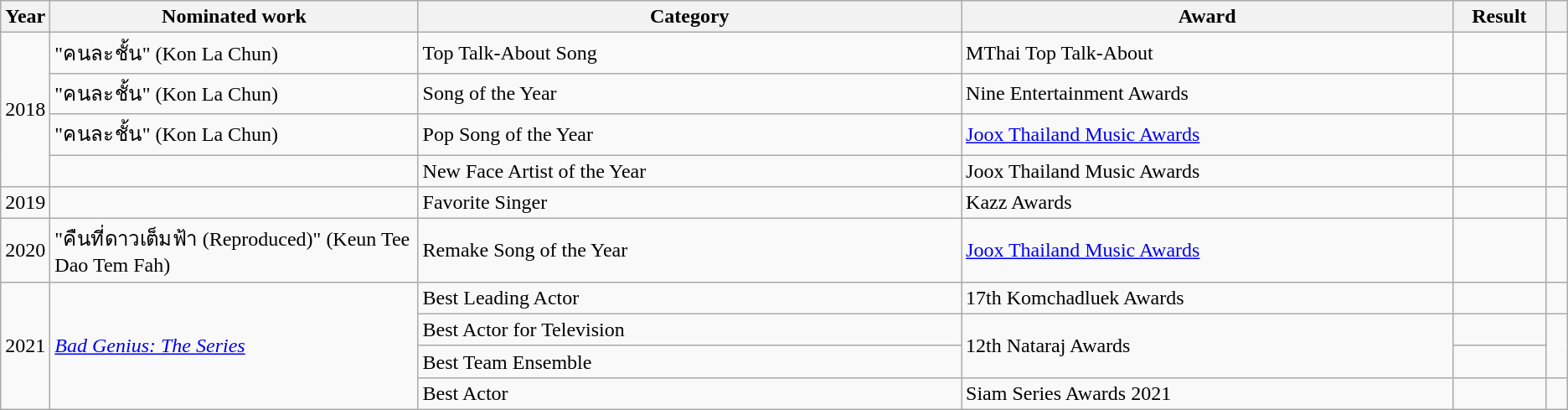<table class="wikitable sortable">
<tr>
<th scope="col" style="width:1em;">Year</th>
<th scope="col" style="width:25em;">Nominated work</th>
<th scope="col" style="width:40em;">Category</th>
<th scope="col" style="width:35em;">Award</th>
<th scope="col" style="width:5em;">Result</th>
<th scope="col" style="width:1em;"class="unsortable"></th>
</tr>
<tr>
<td rowspan="4">2018</td>
<td>"คนละชั้น" (Kon La Chun)</td>
<td>Top Talk-About Song</td>
<td>MThai Top Talk-About</td>
<td></td>
<td style="text-align: center;"></td>
</tr>
<tr>
<td>"คนละชั้น" (Kon La Chun)</td>
<td>Song of the Year</td>
<td>Nine Entertainment Awards</td>
<td></td>
<td style="text-align: center;"></td>
</tr>
<tr>
<td>"คนละชั้น" (Kon La Chun)</td>
<td>Pop Song of the Year</td>
<td><a href='#'>Joox Thailand Music Awards</a></td>
<td></td>
<td style="text-align: center;"></td>
</tr>
<tr>
<td><em></em></td>
<td>New Face Artist of the Year</td>
<td>Joox Thailand Music Awards</td>
<td></td>
<td style="text-align: center;"></td>
</tr>
<tr>
<td>2019</td>
<td><em></em></td>
<td>Favorite Singer</td>
<td>Kazz Awards</td>
<td></td>
<td style="text-align: center;"></td>
</tr>
<tr>
<td>2020</td>
<td>"คืนที่ดาวเต็มฟ้า (Reproduced)" (Keun Tee Dao Tem Fah)</td>
<td>Remake Song of the Year</td>
<td><a href='#'>Joox Thailand Music Awards</a></td>
<td></td>
<td style="text-align: center;"></td>
</tr>
<tr>
<td rowspan="4">2021</td>
<td rowspan="4"><em><a href='#'>Bad Genius: The Series</a></em></td>
<td>Best Leading Actor</td>
<td>17th Komchadluek Awards</td>
<td></td>
<td style="text-align: center;"></td>
</tr>
<tr>
<td>Best Actor for Television</td>
<td rowspan="2">12th Nataraj Awards</td>
<td></td>
<td rowspan="2" style="text-align: center;"></td>
</tr>
<tr>
<td>Best Team Ensemble</td>
<td></td>
</tr>
<tr>
<td>Best Actor</td>
<td>Siam Series Awards 2021</td>
<td></td>
<td style="text-align:center;"></td>
</tr>
</table>
